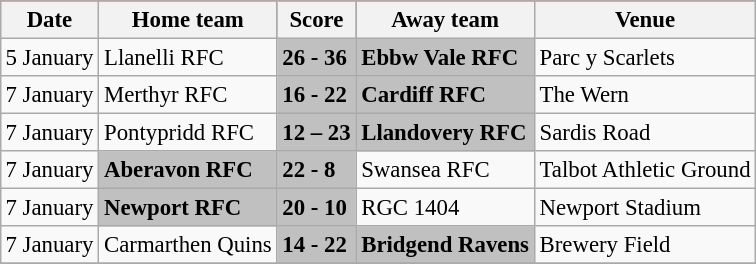<table class="wikitable" style="margin:0.5em auto; font-size:95%">
<tr bgcolor="#E00000">
<th>Date</th>
<th>Home team</th>
<th>Score</th>
<th>Away team</th>
<th>Venue</th>
</tr>
<tr>
<td>5 January</td>
<td>Llanelli RFC</td>
<td bgcolor="silver"><strong>26 - 36</strong></td>
<td bgcolor="silver"><strong>Ebbw Vale RFC</strong></td>
<td>Parc y Scarlets</td>
</tr>
<tr>
<td>7 January</td>
<td>Merthyr RFC</td>
<td bgcolor="silver"><strong>16 - 22</strong></td>
<td bgcolor="silver"><strong>Cardiff RFC</strong></td>
<td>The Wern</td>
</tr>
<tr>
<td>7 January</td>
<td>Pontypridd RFC</td>
<td bgcolor="silver"><strong>12 – 23</strong></td>
<td bgcolor="silver"><strong>Llandovery RFC</strong></td>
<td>Sardis Road</td>
</tr>
<tr>
<td>7 January</td>
<td bgcolor="silver"><strong>Aberavon RFC</strong></td>
<td bgcolor="silver"><strong>22 - 8</strong></td>
<td>Swansea RFC</td>
<td>Talbot Athletic Ground</td>
</tr>
<tr>
<td>7 January</td>
<td bgcolor="silver"><strong>Newport RFC</strong></td>
<td bgcolor="silver"><strong>20 - 10</strong></td>
<td>RGC 1404</td>
<td>Newport Stadium</td>
</tr>
<tr>
<td>7 January</td>
<td>Carmarthen Quins</td>
<td bgcolor="silver"><strong>14 - 22</strong></td>
<td bgcolor="silver"><strong>Bridgend Ravens</strong></td>
<td>Brewery Field</td>
</tr>
<tr>
</tr>
</table>
